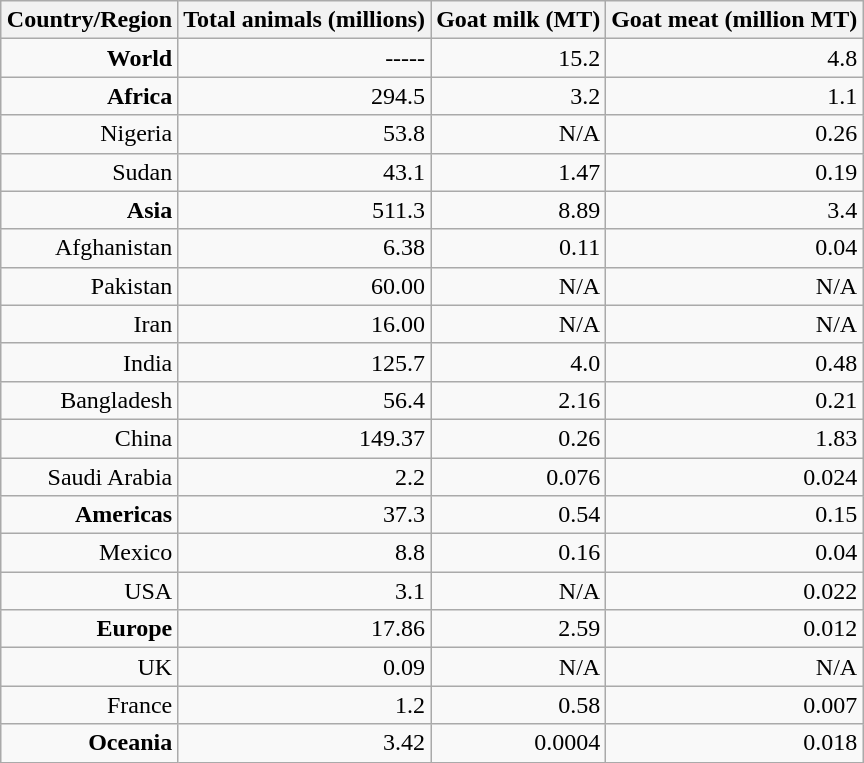<table class="wikitable sortable" 90%" style="margin:auto;text-align:right">
<tr>
<th>Country/Region</th>
<th>Total animals (millions)</th>
<th>Goat milk (MT)</th>
<th>Goat meat (million MT)</th>
</tr>
<tr>
<td><strong>World</strong></td>
<td>-----</td>
<td>15.2</td>
<td>4.8</td>
</tr>
<tr>
<td><strong>Africa</strong></td>
<td>294.5</td>
<td>3.2</td>
<td>1.1</td>
</tr>
<tr>
<td>Nigeria</td>
<td>53.8</td>
<td>N/A</td>
<td>0.26</td>
</tr>
<tr>
<td>Sudan</td>
<td>43.1</td>
<td>1.47</td>
<td>0.19</td>
</tr>
<tr>
<td><strong>Asia</strong></td>
<td>511.3</td>
<td>8.89</td>
<td>3.4</td>
</tr>
<tr>
<td>Afghanistan</td>
<td>6.38</td>
<td>0.11</td>
<td>0.04</td>
</tr>
<tr>
<td>Pakistan</td>
<td>60.00</td>
<td>N/A</td>
<td>N/A</td>
</tr>
<tr>
<td>Iran</td>
<td>16.00</td>
<td>N/A</td>
<td>N/A</td>
</tr>
<tr>
<td>India</td>
<td>125.7</td>
<td>4.0</td>
<td>0.48</td>
</tr>
<tr>
<td>Bangladesh</td>
<td>56.4</td>
<td>2.16</td>
<td>0.21</td>
</tr>
<tr>
<td>China</td>
<td>149.37</td>
<td>0.26</td>
<td>1.83</td>
</tr>
<tr>
<td>Saudi Arabia</td>
<td>2.2</td>
<td>0.076</td>
<td>0.024</td>
</tr>
<tr>
<td><strong>Americas</strong></td>
<td>37.3</td>
<td>0.54</td>
<td>0.15</td>
</tr>
<tr>
<td>Mexico</td>
<td>8.8</td>
<td>0.16</td>
<td>0.04</td>
</tr>
<tr>
<td>USA</td>
<td>3.1</td>
<td>N/A</td>
<td>0.022</td>
</tr>
<tr>
<td><strong>Europe</strong></td>
<td>17.86</td>
<td>2.59</td>
<td>0.012</td>
</tr>
<tr>
<td>UK</td>
<td>0.09</td>
<td>N/A</td>
<td>N/A</td>
</tr>
<tr>
<td>France</td>
<td>1.2</td>
<td>0.58</td>
<td>0.007</td>
</tr>
<tr>
<td><strong>Oceania</strong></td>
<td>3.42</td>
<td>0.0004</td>
<td>0.018</td>
</tr>
</table>
